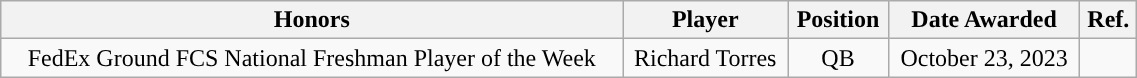<table class="wikitable" style="width: 60%;text-align: center;">
<tr>
<th>Honors</th>
<th>Player</th>
<th>Position</th>
<th>Date Awarded</th>
<th>Ref.</th>
</tr>
<tr align="center">
<td rowspan="1">FedEx Ground FCS National Freshman Player of the Week</td>
<td>Richard Torres</td>
<td>QB</td>
<td>October 23, 2023</td>
<td></td>
</tr>
</table>
